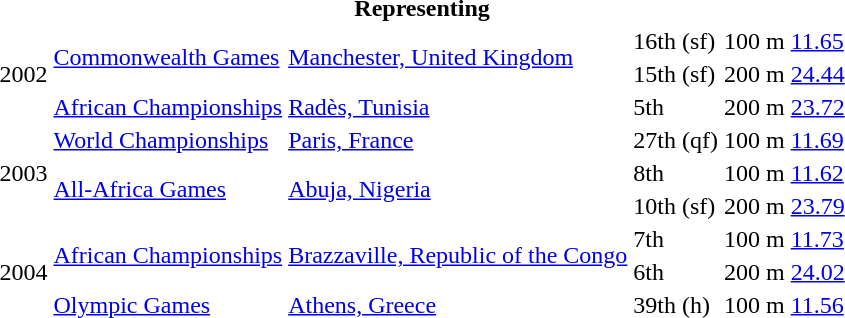<table>
<tr>
<th colspan="6">Representing </th>
</tr>
<tr>
<td rowspan=3>2002</td>
<td rowspan=2><a href='#'>Commonwealth Games</a></td>
<td rowspan=2><a href='#'>Manchester, United Kingdom</a></td>
<td>16th (sf)</td>
<td>100 m</td>
<td><a href='#'>11.65</a></td>
</tr>
<tr>
<td>15th (sf)</td>
<td>200 m</td>
<td><a href='#'>24.44</a></td>
</tr>
<tr>
<td><a href='#'>African Championships</a></td>
<td><a href='#'>Radès, Tunisia</a></td>
<td>5th</td>
<td>200 m</td>
<td><a href='#'>23.72</a></td>
</tr>
<tr>
<td rowspan=3>2003</td>
<td><a href='#'>World Championships</a></td>
<td><a href='#'>Paris, France</a></td>
<td>27th (qf)</td>
<td>100 m</td>
<td><a href='#'>11.69</a></td>
</tr>
<tr>
<td rowspan=2><a href='#'>All-Africa Games</a></td>
<td rowspan=2><a href='#'>Abuja, Nigeria</a></td>
<td>8th</td>
<td>100 m</td>
<td><a href='#'>11.62</a></td>
</tr>
<tr>
<td>10th (sf)</td>
<td>200 m</td>
<td><a href='#'>23.79</a></td>
</tr>
<tr>
<td rowspan=3>2004</td>
<td rowspan=2><a href='#'>African Championships</a></td>
<td rowspan=2><a href='#'>Brazzaville, Republic of the Congo</a></td>
<td>7th</td>
<td>100 m</td>
<td><a href='#'>11.73</a></td>
</tr>
<tr>
<td>6th</td>
<td>200 m</td>
<td><a href='#'>24.02</a></td>
</tr>
<tr>
<td><a href='#'>Olympic Games</a></td>
<td><a href='#'>Athens, Greece</a></td>
<td>39th (h)</td>
<td>100 m</td>
<td><a href='#'>11.56</a></td>
</tr>
</table>
